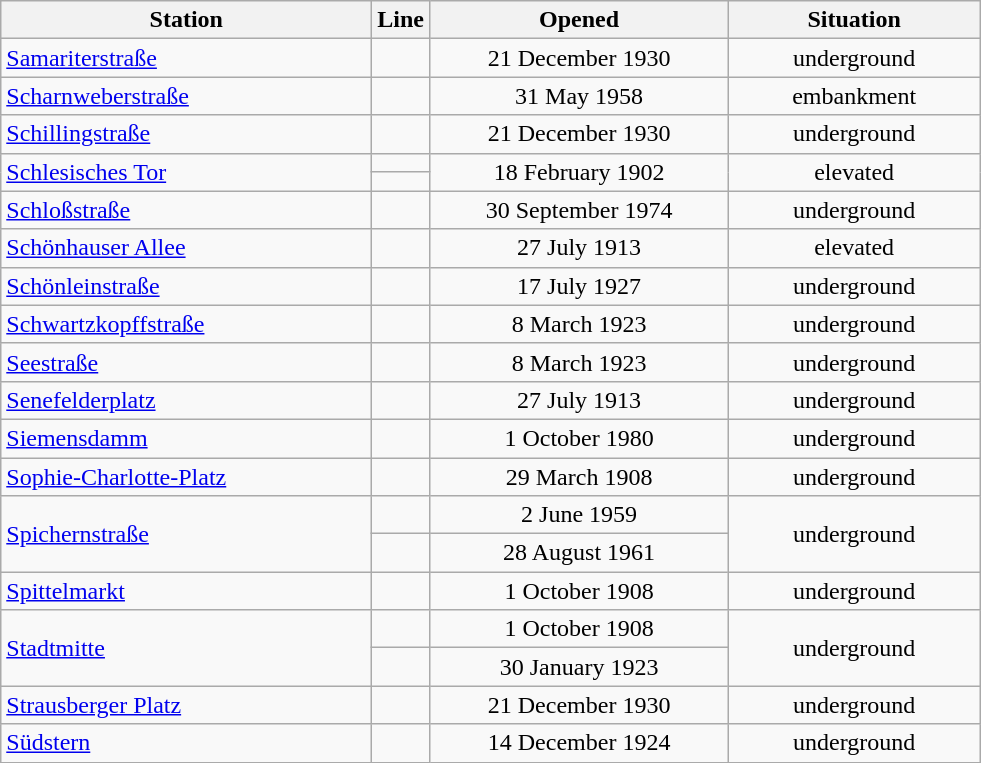<table class="wikitable" style="text-align:center">
<tr>
<th style="width:15em">Station</th>
<th>Line</th>
<th style="width:12em">Opened</th>
<th style="width:10em">Situation</th>
</tr>
<tr>
<td align="left"><a href='#'>Samariterstraße</a></td>
<td></td>
<td>21 December 1930</td>
<td>underground</td>
</tr>
<tr>
<td align="left"><a href='#'>Scharnweberstraße</a></td>
<td></td>
<td>31 May 1958</td>
<td>embankment</td>
</tr>
<tr>
<td align="left"><a href='#'>Schillingstraße</a></td>
<td></td>
<td>21 December 1930</td>
<td>underground</td>
</tr>
<tr>
<td rowspan="2" align="left"><a href='#'>Schlesisches Tor</a></td>
<td></td>
<td rowspan="2">18 February 1902</td>
<td rowspan="2">elevated</td>
</tr>
<tr>
<td></td>
</tr>
<tr>
<td align="left"><a href='#'>Schloßstraße</a></td>
<td></td>
<td>30 September 1974</td>
<td>underground</td>
</tr>
<tr>
<td align="left"><a href='#'>Schönhauser Allee</a></td>
<td></td>
<td>27 July 1913</td>
<td>elevated</td>
</tr>
<tr>
<td align="left"><a href='#'>Schönleinstraße</a></td>
<td></td>
<td>17 July 1927</td>
<td>underground</td>
</tr>
<tr>
<td align="left"><a href='#'>Schwartzkopffstraße</a></td>
<td></td>
<td>8 March 1923</td>
<td>underground</td>
</tr>
<tr>
<td align="left"><a href='#'>Seestraße</a></td>
<td></td>
<td>8 March 1923</td>
<td>underground</td>
</tr>
<tr>
<td align="left"><a href='#'>Senefelderplatz</a></td>
<td></td>
<td>27 July 1913</td>
<td>underground</td>
</tr>
<tr>
<td align="left"><a href='#'>Siemensdamm</a></td>
<td></td>
<td>1 October 1980</td>
<td>underground</td>
</tr>
<tr>
<td align="left"><a href='#'>Sophie-Charlotte-Platz</a></td>
<td></td>
<td>29 March 1908</td>
<td>underground</td>
</tr>
<tr>
<td rowspan="2" align="left"><a href='#'>Spichernstraße</a></td>
<td></td>
<td>2 June 1959</td>
<td rowspan="2">underground</td>
</tr>
<tr>
<td></td>
<td>28 August 1961</td>
</tr>
<tr>
<td align="left"><a href='#'>Spittelmarkt</a></td>
<td></td>
<td>1 October 1908</td>
<td>underground</td>
</tr>
<tr>
<td rowspan="2" align="left"><a href='#'>Stadtmitte</a></td>
<td></td>
<td>1 October 1908</td>
<td rowspan="2">underground</td>
</tr>
<tr>
<td></td>
<td>30 January 1923</td>
</tr>
<tr>
<td align="left"><a href='#'>Strausberger Platz</a></td>
<td></td>
<td>21 December 1930</td>
<td>underground</td>
</tr>
<tr>
<td align="left"><a href='#'>Südstern</a></td>
<td></td>
<td>14 December 1924</td>
<td>underground</td>
</tr>
</table>
